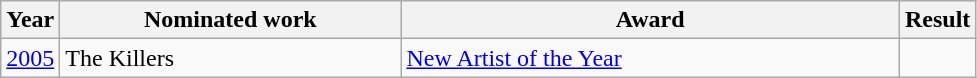<table class="wikitable">
<tr>
<th>Year</th>
<th width="220">Nominated work</th>
<th width="325">Award</th>
<th width="10">Result</th>
</tr>
<tr>
<td><a href='#'>2005</a></td>
<td>The Killers</td>
<td><a href='#'>New Artist of the Year</a></td>
<td></td>
</tr>
</table>
